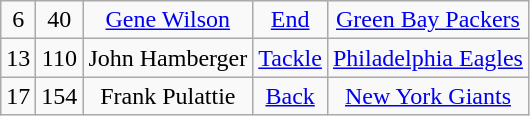<table class="wikitable" style="text-align:center">
<tr>
<td>6</td>
<td>40</td>
<td><a href='#'>Gene Wilson</a></td>
<td><a href='#'>End</a></td>
<td><a href='#'>Green Bay Packers</a></td>
</tr>
<tr>
<td>13</td>
<td>110</td>
<td>John Hamberger</td>
<td><a href='#'>Tackle</a></td>
<td><a href='#'>Philadelphia Eagles</a></td>
</tr>
<tr>
<td>17</td>
<td>154</td>
<td>Frank Pulattie</td>
<td><a href='#'>Back</a></td>
<td><a href='#'>New York Giants</a></td>
</tr>
</table>
